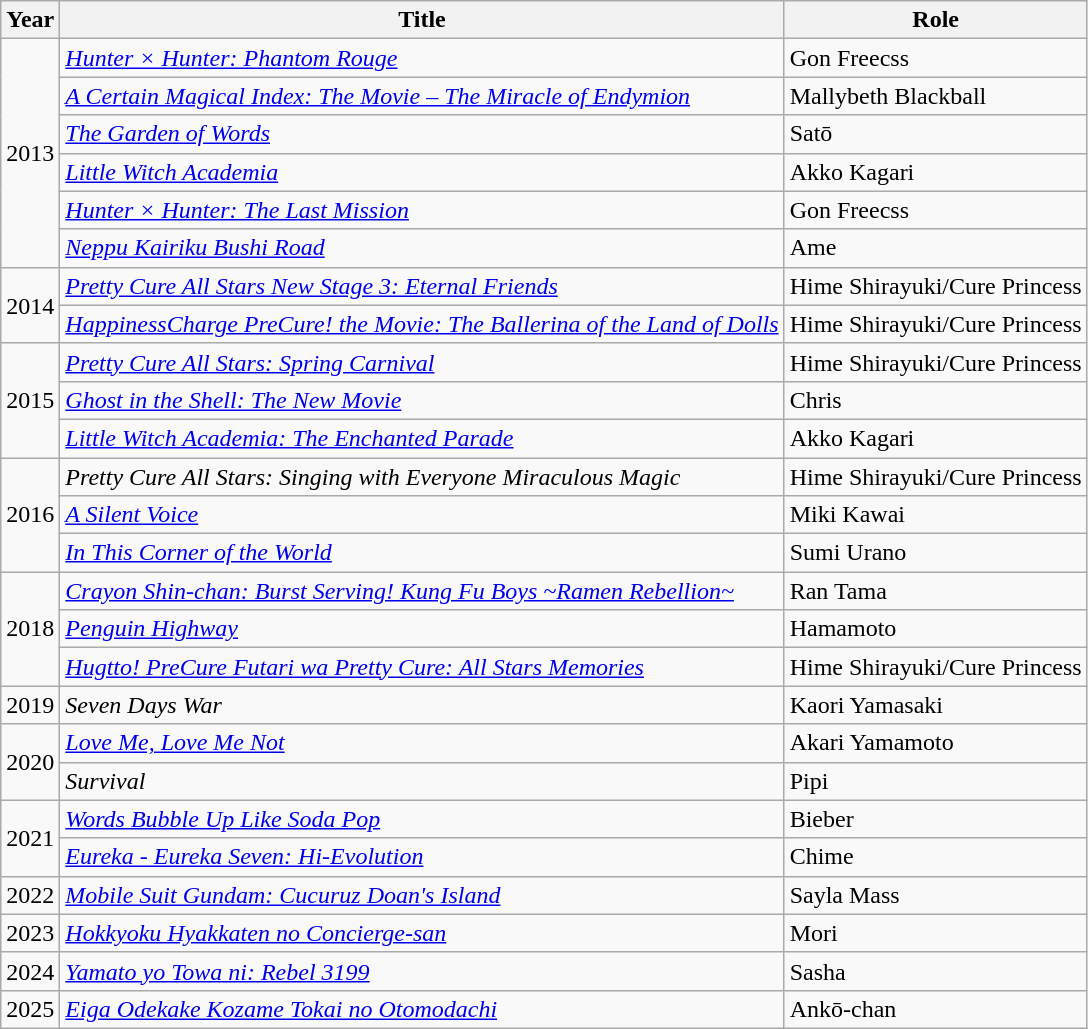<table class="wikitable">
<tr>
<th>Year</th>
<th>Title</th>
<th>Role</th>
</tr>
<tr>
<td rowspan="6">2013</td>
<td><em><a href='#'>Hunter × Hunter: Phantom Rouge</a></em></td>
<td>Gon Freecss</td>
</tr>
<tr>
<td><em><a href='#'>A Certain Magical Index: The Movie – The Miracle of Endymion</a></em></td>
<td>Mallybeth Blackball</td>
</tr>
<tr>
<td><em><a href='#'>The Garden of Words</a></em></td>
<td>Satō</td>
</tr>
<tr>
<td><em><a href='#'>Little Witch Academia</a></em></td>
<td>Akko Kagari</td>
</tr>
<tr>
<td><em><a href='#'>Hunter × Hunter: The Last Mission</a></em></td>
<td>Gon Freecss</td>
</tr>
<tr>
<td><em><a href='#'>Neppu Kairiku Bushi Road</a></em></td>
<td>Ame</td>
</tr>
<tr>
<td rowspan=2">2014</td>
<td><em><a href='#'>Pretty Cure All Stars New Stage 3: Eternal Friends</a></em></td>
<td>Hime Shirayuki/Cure Princess</td>
</tr>
<tr>
<td><em><a href='#'>HappinessCharge PreCure! the Movie: The Ballerina of the Land of Dolls</a></em></td>
<td>Hime Shirayuki/Cure Princess</td>
</tr>
<tr>
<td rowspan="3">2015</td>
<td><em><a href='#'>Pretty Cure All Stars: Spring Carnival</a></em></td>
<td>Hime Shirayuki/Cure Princess</td>
</tr>
<tr>
<td><em><a href='#'>Ghost in the Shell: The New Movie</a></em></td>
<td>Chris</td>
</tr>
<tr>
<td><em><a href='#'>Little Witch Academia: The Enchanted Parade</a></em></td>
<td>Akko Kagari</td>
</tr>
<tr>
<td rowspan="3">2016</td>
<td><em>Pretty Cure All Stars: Singing with Everyone Miraculous Magic</em></td>
<td>Hime Shirayuki/Cure Princess</td>
</tr>
<tr>
<td><em><a href='#'>A Silent Voice</a></em></td>
<td>Miki Kawai</td>
</tr>
<tr>
<td><em><a href='#'>In This Corner of the World</a></em></td>
<td>Sumi Urano</td>
</tr>
<tr>
<td rowspan="3">2018</td>
<td><em><a href='#'>Crayon Shin-chan: Burst Serving! Kung Fu Boys ~Ramen Rebellion~</a></em></td>
<td>Ran Tama</td>
</tr>
<tr>
<td><em><a href='#'>Penguin Highway</a></em></td>
<td>Hamamoto</td>
</tr>
<tr>
<td><em><a href='#'>Hugtto! PreCure Futari wa Pretty Cure: All Stars Memories</a></em></td>
<td>Hime Shirayuki/Cure Princess</td>
</tr>
<tr>
<td>2019</td>
<td><em>Seven Days War</em></td>
<td>Kaori Yamasaki</td>
</tr>
<tr>
<td rowspan="2">2020</td>
<td><em><a href='#'>Love Me, Love Me Not</a></em></td>
<td>Akari Yamamoto</td>
</tr>
<tr>
<td><em>Survival</em></td>
<td>Pipi</td>
</tr>
<tr>
<td rowspan="2">2021</td>
<td><em><a href='#'>Words Bubble Up Like Soda Pop</a></em></td>
<td>Bieber</td>
</tr>
<tr>
<td><em><a href='#'>Eureka - Eureka Seven: Hi-Evolution</a></em></td>
<td>Chime</td>
</tr>
<tr>
<td>2022</td>
<td><em><a href='#'>Mobile Suit Gundam: Cucuruz Doan's Island</a></em></td>
<td>Sayla Mass</td>
</tr>
<tr>
<td>2023</td>
<td><em><a href='#'>Hokkyoku Hyakkaten no Concierge-san</a></em></td>
<td>Mori</td>
</tr>
<tr>
<td>2024</td>
<td><em><a href='#'>Yamato yo Towa ni: Rebel 3199</a></em></td>
<td>Sasha</td>
</tr>
<tr>
<td>2025</td>
<td><em><a href='#'>Eiga Odekake Kozame Tokai no Otomodachi</a></em></td>
<td>Ankō-chan</td>
</tr>
</table>
